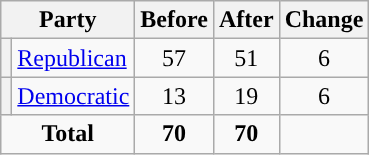<table class="wikitable" style="text-align:center;">
<tr>
<th colspan="2">Party</th>
<th>Before</th>
<th>After</th>
<th>Change</th>
</tr>
<tr>
<th style="background-color:"></th>
<td style="text-align:left;"><a href='#'>Republican</a></td>
<td>57</td>
<td>51</td>
<td> 6</td>
</tr>
<tr>
<th style="background-color:"></th>
<td style="text-align:left;"><a href='#'>Democratic</a></td>
<td>13</td>
<td>19</td>
<td> 6</td>
</tr>
<tr>
<td colspan="2"><strong>Total</strong></td>
<td><strong>70</strong></td>
<td><strong>70</strong></td>
<td></td>
</tr>
</table>
